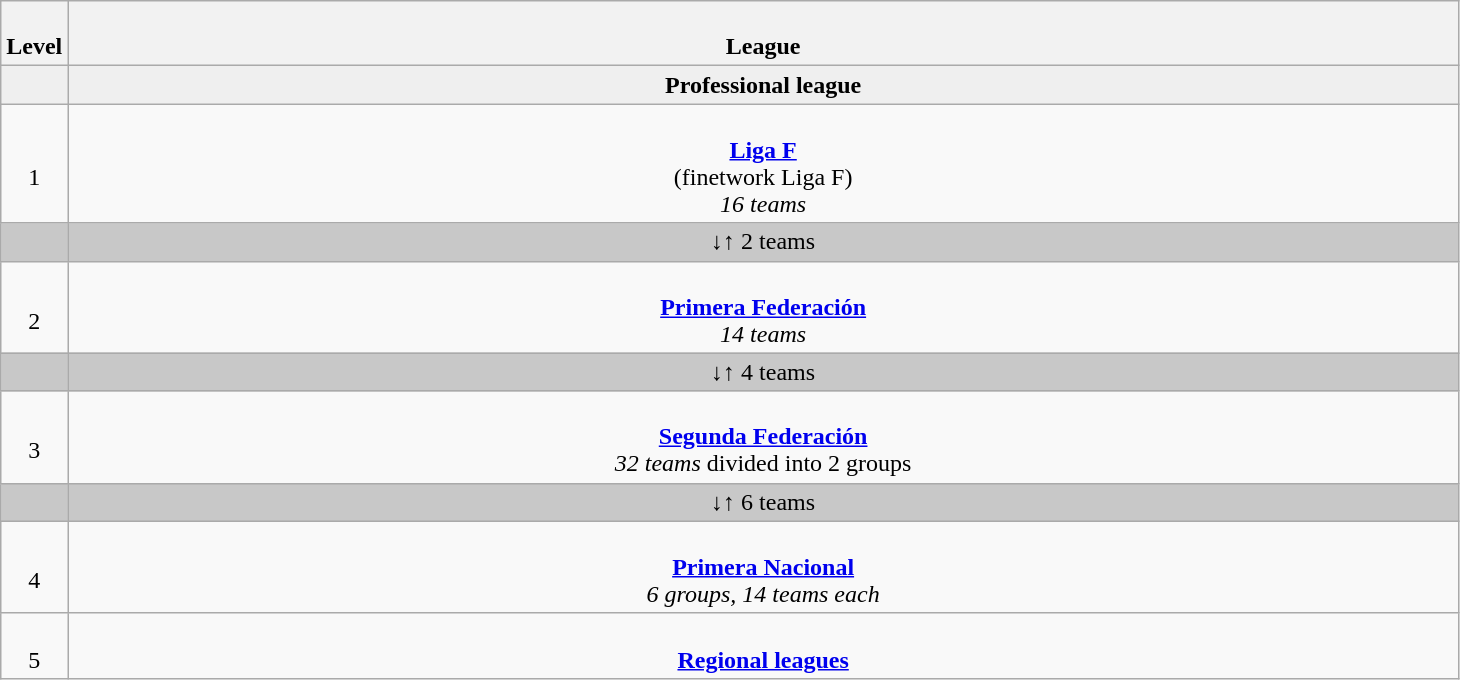<table class="wikitable" style="text-align: center;">
<tr south>
<th colspan="1" width="4%"><br>Level</th>
<th colspan="12" width="96%"><br>League</th>
</tr>
<tr style="background:#efefef;">
<td width="4.6%" align="center"></td>
<td colspan="18" width="95.4%" style="text-align:center;"><strong>Professional league</strong></td>
</tr>
<tr>
<td colspan="1" width="4%"><br>1</td>
<td colspan="12" width="96%"><br><strong><a href='#'>Liga F</a></strong><br>(finetwork Liga F)<br><em>16 teams</em></td>
</tr>
<tr style="background:#c8c8c8">
<td style="width:4%;"></td>
<td colspan="12" style="width:96%;">↓↑ 2 teams</td>
</tr>
<tr>
<td colspan="1" width="4%"><br>2</td>
<td colspan="12" width="96%"><br><strong><a href='#'>Primera Federación</a></strong><br><em>14 teams</em></td>
</tr>
<tr style="background:#c8c8c8">
<td style="width:4%;"></td>
<td colspan="12" style="width:96%;">↓↑ 4 teams</td>
</tr>
<tr>
<td colspan="1" width="4%"><br>3</td>
<td colspan="12" width="96%"><br><strong><a href='#'>Segunda Federación</a></strong><br><em>32 teams</em> divided into 2 groups</td>
</tr>
<tr style="background:#c8c8c8">
<td style="width:4%;"></td>
<td colspan="12" style="width:96%;">↓↑ 6 teams</td>
</tr>
<tr>
<td colspan="1" width="4%"><br>4</td>
<td colspan="12" width="96%"><br><strong><a href='#'>Primera Nacional</a></strong><br><em>6 groups, 14 teams each</em></td>
</tr>
<tr>
<td colspan="1" width="4%"><br>5</td>
<td colspan="12" width="96%"><br><strong><a href='#'>Regional leagues</a></strong></td>
</tr>
</table>
